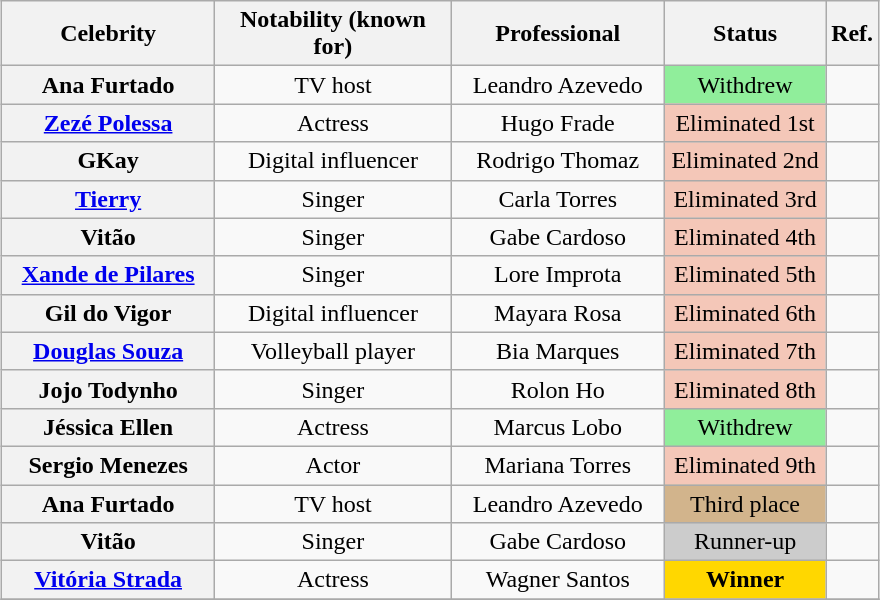<table class= "wikitable sortable" style="text-align: center; margin:auto; align: center">
<tr>
<th width=135>Celebrity</th>
<th width=150>Notability (known for)</th>
<th width=135>Professional</th>
<th width=100>Status</th>
<th width=015>Ref.</th>
</tr>
<tr>
<th>Ana Furtado<br></th>
<td>TV host</td>
<td>Leandro Azevedo</td>
<td bgcolor=90EE9B>Withdrew<br></td>
<td><br></td>
</tr>
<tr>
<th><a href='#'>Zezé Polessa</a></th>
<td>Actress</td>
<td>Hugo Frade</td>
<td bgcolor=F4C7B8>Eliminated 1st<br></td>
<td></td>
</tr>
<tr>
<th>GKay</th>
<td>Digital influencer</td>
<td>Rodrigo Thomaz</td>
<td bgcolor=F4C7B8>Eliminated 2nd<br></td>
<td></td>
</tr>
<tr>
<th><a href='#'>Tierry</a></th>
<td>Singer</td>
<td>Carla Torres</td>
<td bgcolor=F4C7B8>Eliminated 3rd<br></td>
<td></td>
</tr>
<tr>
<th>Vitão<br></th>
<td>Singer</td>
<td>Gabe Cardoso</td>
<td bgcolor=F4C7B8>Eliminated 4th<br></td>
<td><br></td>
</tr>
<tr>
<th><a href='#'>Xande de Pilares</a></th>
<td>Singer</td>
<td>Lore Improta</td>
<td bgcolor=F4C7B8>Eliminated 5th<br></td>
<td></td>
</tr>
<tr>
<th>Gil do Vigor</th>
<td>Digital influencer</td>
<td>Mayara Rosa</td>
<td bgcolor=F4C7B8>Eliminated 6th<br></td>
<td></td>
</tr>
<tr>
<th><a href='#'>Douglas Souza</a></th>
<td>Volleyball player</td>
<td>Bia Marques</td>
<td bgcolor=F4C7B8>Eliminated 7th<br></td>
<td></td>
</tr>
<tr>
<th>Jojo Todynho</th>
<td>Singer</td>
<td>Rolon Ho</td>
<td bgcolor=F4C7B8>Eliminated 8th<br></td>
<td></td>
</tr>
<tr>
<th>Jéssica Ellen</th>
<td>Actress</td>
<td>Marcus Lobo</td>
<td bgcolor=90EE9B>Withdrew<br></td>
<td></td>
</tr>
<tr>
<th>Sergio Menezes</th>
<td>Actor</td>
<td>Mariana Torres</td>
<td bgcolor=F4C7B8>Eliminated 9th<br></td>
<td></td>
</tr>
<tr>
<th>Ana Furtado</th>
<td>TV host</td>
<td>Leandro Azevedo<br></td>
<td bgcolor=D2B48C>Third place<br></td>
<td></td>
</tr>
<tr>
<th>Vitão</th>
<td>Singer</td>
<td>Gabe Cardoso</td>
<td bgcolor=CCCCCC>Runner-up<br></td>
<td></td>
</tr>
<tr>
<th bgcolor=E6E6FA><a href='#'>Vitória Strada</a></th>
<td>Actress</td>
<td>Wagner Santos<br></td>
<td bgcolor=FFD700><strong>Winner</strong><br></td>
<td></td>
</tr>
<tr>
</tr>
</table>
